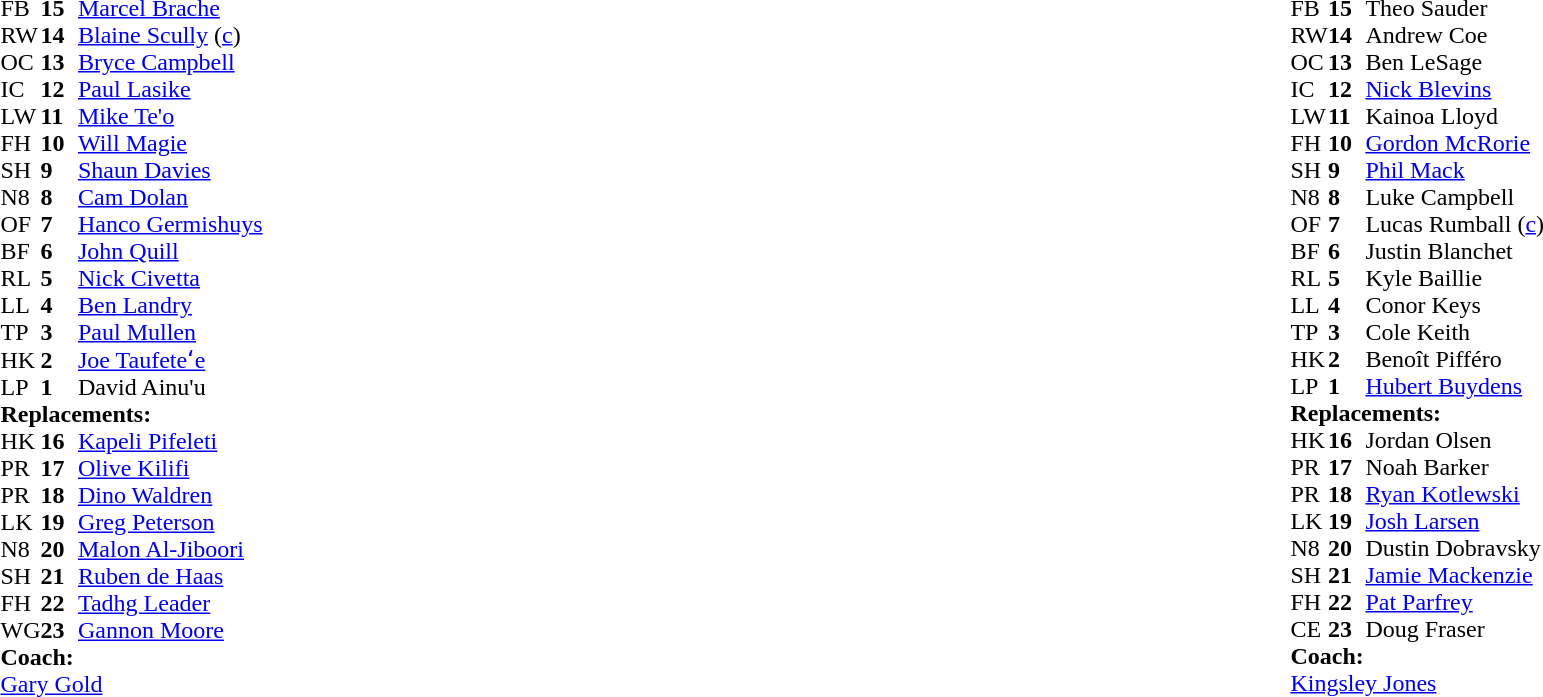<table style="width:100%">
<tr>
<td style="vertical-align:top; width:50%"><br><table cellspacing="0" cellpadding="0">
<tr>
<th width="25"></th>
<th width="25"></th>
</tr>
<tr>
<td>FB</td>
<td><strong>15</strong></td>
<td><a href='#'>Marcel Brache</a></td>
</tr>
<tr>
<td>RW</td>
<td><strong>14</strong></td>
<td><a href='#'>Blaine Scully</a> (<a href='#'>c</a>)</td>
</tr>
<tr>
<td>OC</td>
<td><strong>13</strong></td>
<td><a href='#'>Bryce Campbell</a></td>
</tr>
<tr>
<td>IC</td>
<td><strong>12</strong></td>
<td><a href='#'>Paul Lasike</a></td>
</tr>
<tr>
<td>LW</td>
<td><strong>11</strong></td>
<td><a href='#'>Mike Te'o</a></td>
</tr>
<tr>
<td>FH</td>
<td><strong>10</strong></td>
<td><a href='#'>Will Magie</a></td>
<td></td>
<td></td>
</tr>
<tr>
<td>SH</td>
<td><strong>9</strong></td>
<td><a href='#'>Shaun Davies</a></td>
<td></td>
<td></td>
</tr>
<tr>
<td>N8</td>
<td><strong>8</strong></td>
<td><a href='#'>Cam Dolan</a></td>
<td></td>
<td></td>
</tr>
<tr>
<td>OF</td>
<td><strong>7</strong></td>
<td><a href='#'>Hanco Germishuys</a></td>
</tr>
<tr>
<td>BF</td>
<td><strong>6</strong></td>
<td><a href='#'>John Quill</a></td>
</tr>
<tr>
<td>RL</td>
<td><strong>5</strong></td>
<td><a href='#'>Nick Civetta</a></td>
<td></td>
<td></td>
</tr>
<tr>
<td>LL</td>
<td><strong>4</strong></td>
<td><a href='#'>Ben Landry</a></td>
</tr>
<tr>
<td>TP</td>
<td><strong>3</strong></td>
<td><a href='#'>Paul Mullen</a></td>
<td></td>
<td></td>
</tr>
<tr>
<td>HK</td>
<td><strong>2</strong></td>
<td><a href='#'>Joe Taufeteʻe</a></td>
<td></td>
<td></td>
</tr>
<tr>
<td>LP</td>
<td><strong>1</strong></td>
<td>David Ainu'u</td>
<td></td>
<td></td>
</tr>
<tr>
<td colspan=3><strong>Replacements:</strong></td>
</tr>
<tr>
<td>HK</td>
<td><strong>16</strong></td>
<td><a href='#'>Kapeli Pifeleti</a></td>
<td></td>
<td></td>
</tr>
<tr>
<td>PR</td>
<td><strong>17</strong></td>
<td><a href='#'>Olive Kilifi</a></td>
<td></td>
<td></td>
</tr>
<tr>
<td>PR</td>
<td><strong>18</strong></td>
<td><a href='#'>Dino Waldren</a></td>
<td></td>
<td></td>
</tr>
<tr>
<td>LK</td>
<td><strong>19</strong></td>
<td><a href='#'>Greg Peterson</a></td>
<td></td>
<td></td>
</tr>
<tr>
<td>N8</td>
<td><strong>20</strong></td>
<td><a href='#'>Malon Al-Jiboori</a></td>
<td></td>
<td></td>
</tr>
<tr>
<td>SH</td>
<td><strong>21</strong></td>
<td><a href='#'>Ruben de Haas</a></td>
<td></td>
<td></td>
</tr>
<tr>
<td>FH</td>
<td><strong>22</strong></td>
<td><a href='#'>Tadhg Leader</a></td>
<td></td>
<td></td>
</tr>
<tr>
<td>WG</td>
<td><strong>23</strong></td>
<td><a href='#'>Gannon Moore</a></td>
</tr>
<tr>
<td colspan="3"><strong>Coach:</strong></td>
</tr>
<tr>
<td colspan="4"> <a href='#'>Gary Gold</a></td>
</tr>
</table>
</td>
<td style="vertical-align:top; width:50%"><br><table cellspacing="0" cellpadding="0" style="margin:auto">
<tr>
<th width="25"></th>
<th width="25"></th>
</tr>
<tr>
<td>FB</td>
<td><strong>15</strong></td>
<td>Theo Sauder</td>
</tr>
<tr>
<td>RW</td>
<td><strong>14</strong></td>
<td>Andrew Coe</td>
</tr>
<tr>
<td>OC</td>
<td><strong>13</strong></td>
<td>Ben LeSage</td>
</tr>
<tr>
<td>IC</td>
<td><strong>12</strong></td>
<td><a href='#'>Nick Blevins</a></td>
</tr>
<tr>
<td>LW</td>
<td><strong>11</strong></td>
<td>Kainoa Lloyd</td>
</tr>
<tr>
<td>FH</td>
<td><strong>10</strong></td>
<td><a href='#'>Gordon McRorie</a></td>
</tr>
<tr>
<td>SH</td>
<td><strong>9</strong></td>
<td><a href='#'>Phil Mack</a></td>
<td></td>
<td></td>
</tr>
<tr>
<td>N8</td>
<td><strong>8</strong></td>
<td>Luke Campbell</td>
<td></td>
</tr>
<tr>
<td>OF</td>
<td><strong>7</strong></td>
<td>Lucas Rumball (<a href='#'>c</a>)</td>
</tr>
<tr>
<td>BF</td>
<td><strong>6</strong></td>
<td>Justin Blanchet</td>
<td></td>
<td></td>
</tr>
<tr>
<td>RL</td>
<td><strong>5</strong></td>
<td>Kyle Baillie</td>
<td></td>
</tr>
<tr>
<td>LL</td>
<td><strong>4</strong></td>
<td>Conor Keys</td>
</tr>
<tr>
<td>TP</td>
<td><strong>3</strong></td>
<td>Cole Keith</td>
</tr>
<tr>
<td>HK</td>
<td><strong>2</strong></td>
<td>Benoît Pifféro</td>
</tr>
<tr>
<td>LP</td>
<td><strong>1</strong></td>
<td><a href='#'>Hubert Buydens</a></td>
</tr>
<tr>
<td colspan=3><strong>Replacements:</strong></td>
</tr>
<tr>
<td>HK</td>
<td><strong>16</strong></td>
<td>Jordan Olsen</td>
</tr>
<tr>
<td>PR</td>
<td><strong>17</strong></td>
<td>Noah Barker</td>
</tr>
<tr>
<td>PR</td>
<td><strong>18</strong></td>
<td><a href='#'>Ryan Kotlewski</a></td>
</tr>
<tr>
<td>LK</td>
<td><strong>19</strong></td>
<td><a href='#'>Josh Larsen</a></td>
<td></td>
<td></td>
</tr>
<tr>
<td>N8</td>
<td><strong>20</strong></td>
<td>Dustin Dobravsky</td>
<td></td>
<td></td>
</tr>
<tr>
<td>SH</td>
<td><strong>21</strong></td>
<td><a href='#'>Jamie Mackenzie</a></td>
<td></td>
<td></td>
</tr>
<tr>
<td>FH</td>
<td><strong>22</strong></td>
<td><a href='#'>Pat Parfrey</a></td>
</tr>
<tr>
<td>CE</td>
<td><strong>23</strong></td>
<td>Doug Fraser</td>
</tr>
<tr>
<td colspan="3"><strong>Coach:</strong></td>
</tr>
<tr>
<td colspan="4"> <a href='#'>Kingsley Jones</a></td>
</tr>
</table>
</td>
</tr>
</table>
